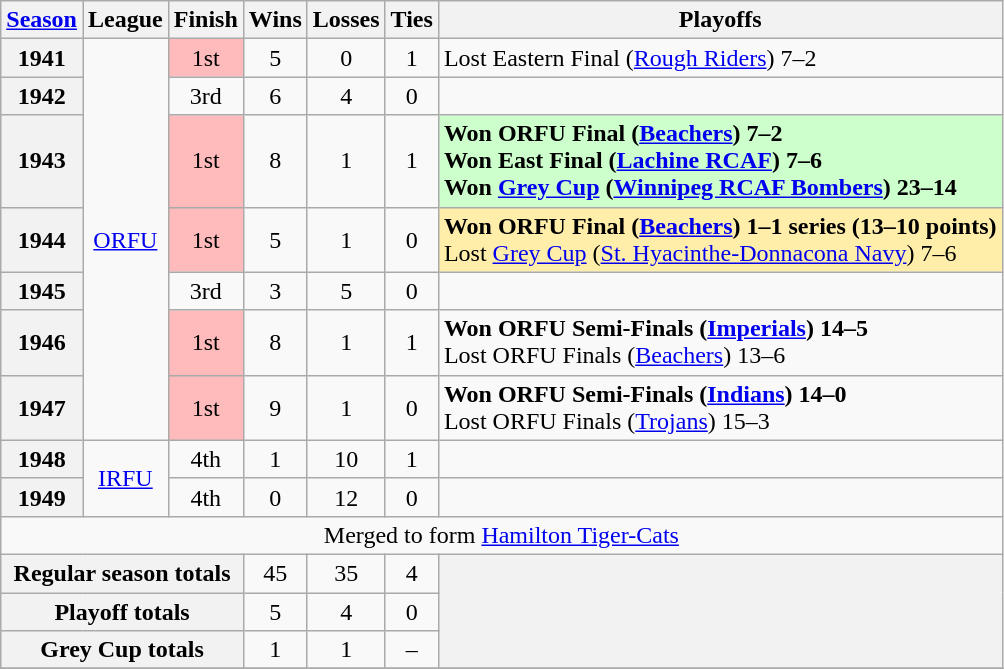<table class="wikitable" style="text-align:center">
<tr>
<th><a href='#'>Season</a></th>
<th>League</th>
<th>Finish</th>
<th>Wins</th>
<th>Losses</th>
<th>Ties</th>
<th>Playoffs</th>
</tr>
<tr>
<th>1941</th>
<td rowspan="7"><a href='#'>ORFU</a></td>
<td align="center" bgcolor="#ffbbbb">1st</td>
<td>5</td>
<td>0</td>
<td>1</td>
<td align="left">Lost Eastern Final (<a href='#'>Rough Riders</a>) 7–2</td>
</tr>
<tr>
<th>1942</th>
<td>3rd</td>
<td>6</td>
<td>4</td>
<td>0</td>
<td></td>
</tr>
<tr>
<th>1943</th>
<td bgcolor="#ffbbbb">1st</td>
<td>8</td>
<td>1</td>
<td>1</td>
<td align="left" style="background: #CCFFCC;"><strong>Won ORFU Final (<a href='#'>Beachers</a>) 7–2</strong><br><strong>Won East Final (<a href='#'>Lachine RCAF</a>) 7–6</strong><br><strong>Won <a href='#'>Grey Cup</a> (<a href='#'>Winnipeg RCAF Bombers</a>) 23–14</strong></td>
</tr>
<tr>
<th>1944</th>
<td bgcolor="#ffbbbb">1st</td>
<td>5</td>
<td>1</td>
<td>0</td>
<td align="left" style="background: #FFEEAA"><strong>Won ORFU Final (<a href='#'>Beachers</a>) 1–1 series (13–10 points)</strong><br>Lost <a href='#'>Grey Cup</a> (<a href='#'>St. Hyacinthe-Donnacona Navy</a>) 7–6</td>
</tr>
<tr>
<th>1945</th>
<td>3rd</td>
<td>3</td>
<td>5</td>
<td>0</td>
<td></td>
</tr>
<tr>
<th>1946</th>
<td bgcolor="#ffbbbb">1st</td>
<td>8</td>
<td>1</td>
<td>1</td>
<td align="left"><strong>Won ORFU Semi-Finals (<a href='#'>Imperials</a>) 14–5</strong><br>Lost ORFU Finals (<a href='#'>Beachers</a>) 13–6</td>
</tr>
<tr>
<th>1947</th>
<td bgcolor="#ffbbbb">1st</td>
<td>9</td>
<td>1</td>
<td>0</td>
<td align="left"><strong>Won ORFU Semi-Finals (<a href='#'>Indians</a>) 14–0</strong><br>Lost ORFU Finals (<a href='#'>Trojans</a>) 15–3</td>
</tr>
<tr>
<th>1948</th>
<td rowspan="2"><a href='#'>IRFU</a></td>
<td>4th</td>
<td>1</td>
<td>10</td>
<td>1</td>
<td></td>
</tr>
<tr>
<th>1949</th>
<td>4th</td>
<td>0</td>
<td>12</td>
<td>0</td>
<td></td>
</tr>
<tr>
<td colspan="7">Merged to form <a href='#'>Hamilton Tiger-Cats</a></td>
</tr>
<tr>
<th colspan="3">Regular season totals</th>
<td>45</td>
<td>35</td>
<td>4</td>
<th rowspan="3"></th>
</tr>
<tr>
<th colspan="3">Playoff totals</th>
<td>5</td>
<td>4</td>
<td>0</td>
</tr>
<tr>
<th colspan="3">Grey Cup totals</th>
<td>1</td>
<td>1</td>
<td>–</td>
</tr>
<tr>
</tr>
</table>
